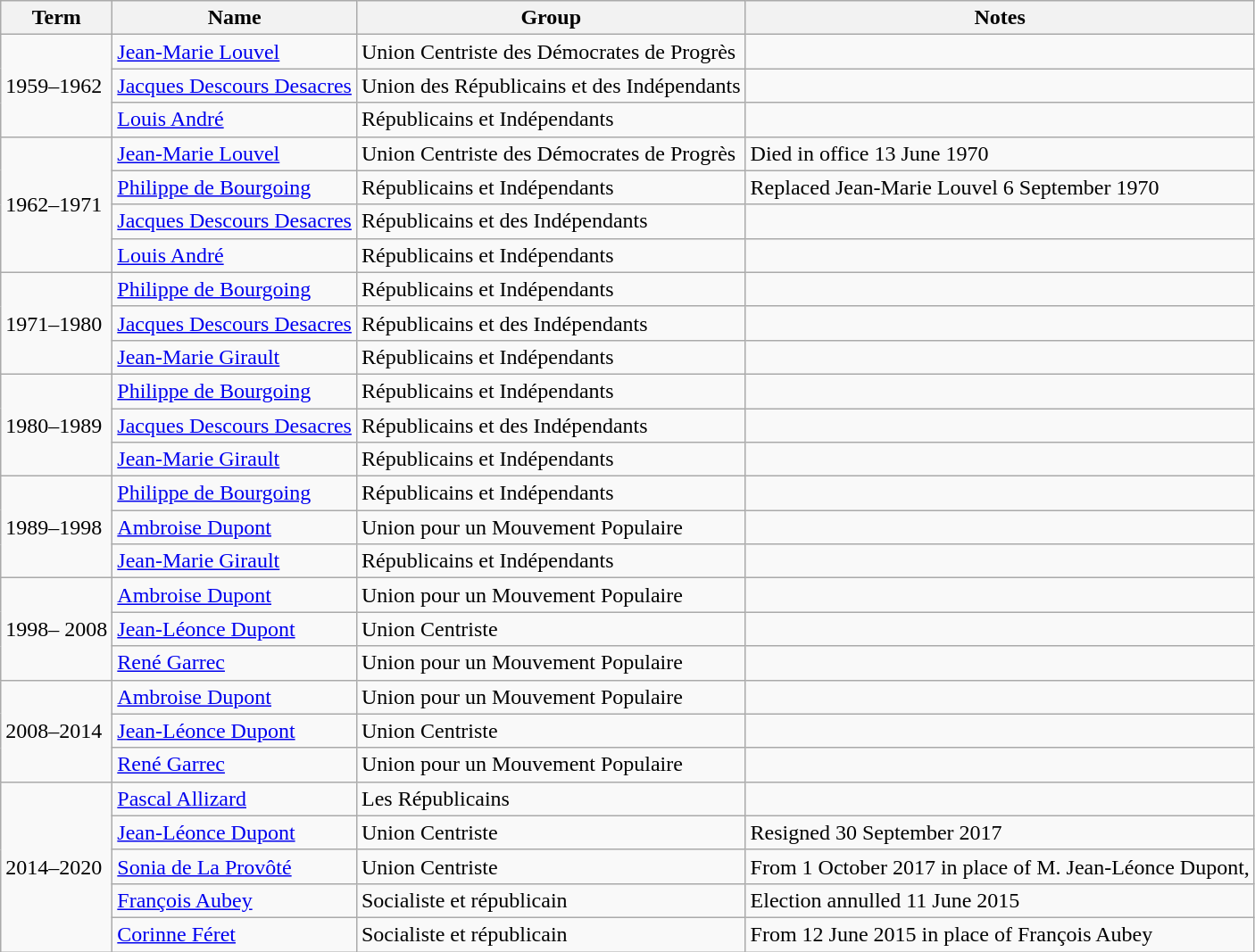<table class="wikitable sortable">
<tr>
<th>Term</th>
<th>Name</th>
<th>Group</th>
<th>Notes</th>
</tr>
<tr>
<td rowspan=3>1959–1962</td>
<td><a href='#'>Jean-Marie Louvel</a></td>
<td>Union Centriste des Démocrates de Progrès</td>
<td></td>
</tr>
<tr>
<td><a href='#'>Jacques Descours Desacres</a></td>
<td>Union des Républicains et des Indépendants</td>
<td></td>
</tr>
<tr>
<td><a href='#'>Louis André</a></td>
<td>Républicains et Indépendants</td>
<td></td>
</tr>
<tr>
<td rowspan=4>1962–1971</td>
<td><a href='#'>Jean-Marie Louvel</a></td>
<td>Union Centriste des Démocrates de Progrès</td>
<td>Died in office 13 June 1970</td>
</tr>
<tr>
<td><a href='#'>Philippe de Bourgoing</a></td>
<td>Républicains et Indépendants</td>
<td>Replaced Jean-Marie Louvel 6 September 1970</td>
</tr>
<tr>
<td><a href='#'>Jacques Descours Desacres</a></td>
<td>Républicains et des Indépendants</td>
<td></td>
</tr>
<tr>
<td><a href='#'>Louis André</a></td>
<td>Républicains et Indépendants</td>
<td></td>
</tr>
<tr>
<td rowspan=3>1971–1980</td>
<td><a href='#'>Philippe de Bourgoing</a></td>
<td>Républicains et Indépendants</td>
<td></td>
</tr>
<tr>
<td><a href='#'>Jacques Descours Desacres</a></td>
<td>Républicains et des Indépendants</td>
<td></td>
</tr>
<tr>
<td><a href='#'>Jean-Marie Girault</a></td>
<td>Républicains et Indépendants</td>
<td></td>
</tr>
<tr>
<td rowspan=3>1980–1989</td>
<td><a href='#'>Philippe de Bourgoing</a></td>
<td>Républicains et Indépendants</td>
<td></td>
</tr>
<tr>
<td><a href='#'>Jacques Descours Desacres</a></td>
<td>Républicains et des Indépendants</td>
<td></td>
</tr>
<tr>
<td><a href='#'>Jean-Marie Girault</a></td>
<td>Républicains et Indépendants</td>
<td></td>
</tr>
<tr>
<td rowspan=3>1989–1998</td>
<td><a href='#'>Philippe de Bourgoing</a></td>
<td>Républicains et Indépendants</td>
<td></td>
</tr>
<tr>
<td><a href='#'>Ambroise Dupont</a></td>
<td>Union pour un Mouvement Populaire</td>
<td></td>
</tr>
<tr>
<td><a href='#'>Jean-Marie Girault</a></td>
<td>Républicains et Indépendants</td>
<td></td>
</tr>
<tr>
<td rowspan=3>1998– 2008</td>
<td><a href='#'>Ambroise Dupont</a></td>
<td>Union pour un Mouvement Populaire</td>
<td></td>
</tr>
<tr>
<td><a href='#'>Jean-Léonce Dupont</a></td>
<td>Union Centriste</td>
<td></td>
</tr>
<tr>
<td><a href='#'>René Garrec</a></td>
<td>Union pour un Mouvement Populaire</td>
<td></td>
</tr>
<tr>
<td rowspan=3>2008–2014</td>
<td><a href='#'>Ambroise Dupont</a></td>
<td>Union pour un Mouvement Populaire</td>
<td></td>
</tr>
<tr>
<td><a href='#'>Jean-Léonce Dupont</a></td>
<td>Union Centriste</td>
<td></td>
</tr>
<tr>
<td><a href='#'>René Garrec</a></td>
<td>Union pour un Mouvement Populaire</td>
<td></td>
</tr>
<tr>
<td rowspan=5>2014–2020</td>
<td><a href='#'>Pascal Allizard</a></td>
<td>Les Républicains</td>
<td></td>
</tr>
<tr>
<td><a href='#'>Jean-Léonce Dupont</a></td>
<td>Union Centriste</td>
<td>Resigned 30 September 2017</td>
</tr>
<tr>
<td><a href='#'>Sonia de La Provôté</a></td>
<td>Union Centriste</td>
<td>From 1 October 2017 in place of M. Jean-Léonce Dupont,</td>
</tr>
<tr>
<td><a href='#'>François Aubey</a></td>
<td>Socialiste et républicain</td>
<td>Election annulled 11 June 2015</td>
</tr>
<tr>
<td><a href='#'>Corinne Féret</a></td>
<td>Socialiste et républicain</td>
<td>From 12 June 2015 in place of François Aubey</td>
</tr>
</table>
